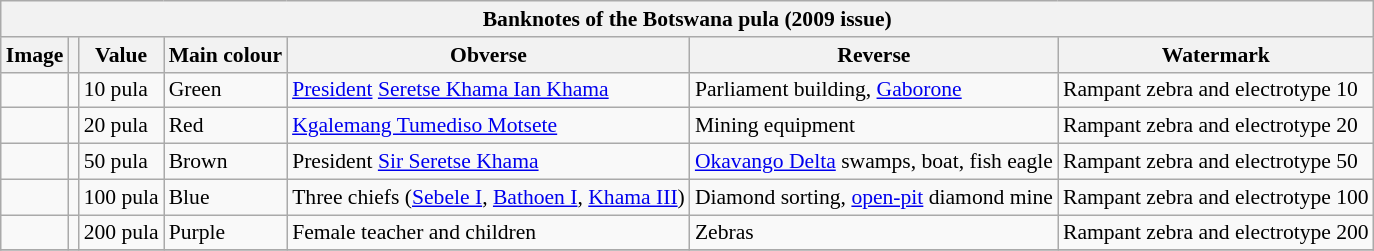<table class="wikitable" style="font-size: 90%">
<tr>
<th colspan="7">Banknotes of the Botswana pula (2009 issue)</th>
</tr>
<tr>
<th>Image</th>
<th></th>
<th>Value</th>
<th>Main colour</th>
<th>Obverse</th>
<th>Reverse</th>
<th>Watermark</th>
</tr>
<tr>
<td></td>
<td></td>
<td>10 pula</td>
<td>Green</td>
<td><a href='#'>President</a> <a href='#'>Seretse Khama Ian Khama</a></td>
<td>Parliament building, <a href='#'>Gaborone</a></td>
<td>Rampant zebra and electrotype 10</td>
</tr>
<tr>
<td></td>
<td></td>
<td>20 pula</td>
<td>Red</td>
<td><a href='#'>Kgalemang Tumediso Motsete</a></td>
<td>Mining equipment</td>
<td>Rampant zebra and electrotype 20</td>
</tr>
<tr>
<td></td>
<td></td>
<td>50 pula</td>
<td>Brown</td>
<td>President <a href='#'>Sir Seretse Khama</a></td>
<td><a href='#'>Okavango Delta</a> swamps, boat, fish eagle</td>
<td>Rampant zebra and electrotype 50</td>
</tr>
<tr>
<td></td>
<td></td>
<td>100 pula</td>
<td>Blue</td>
<td>Three chiefs (<a href='#'>Sebele I</a>, <a href='#'>Bathoen I</a>, <a href='#'>Khama III</a>)</td>
<td>Diamond sorting, <a href='#'>open-pit</a> diamond mine</td>
<td>Rampant zebra and electrotype 100</td>
</tr>
<tr>
<td></td>
<td></td>
<td style="white-space: nowrap;">200 pula</td>
<td>Purple</td>
<td>Female teacher and children</td>
<td>Zebras</td>
<td>Rampant zebra and electrotype 200</td>
</tr>
<tr>
</tr>
</table>
